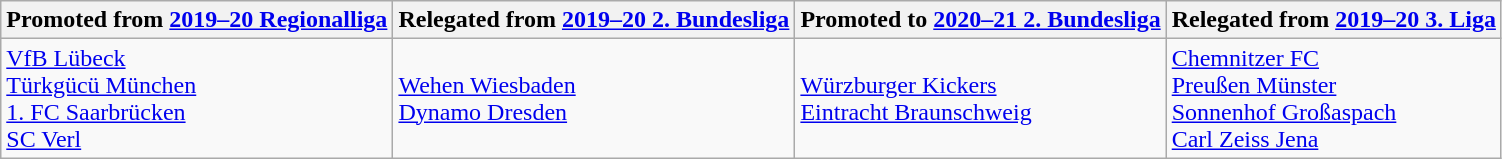<table class="wikitable">
<tr>
<th>Promoted from <a href='#'>2019–20 Regionalliga</a></th>
<th>Relegated from <a href='#'>2019–20 2. Bundesliga</a></th>
<th>Promoted to <a href='#'>2020–21 2. Bundesliga</a></th>
<th>Relegated from <a href='#'>2019–20 3. Liga</a></th>
</tr>
<tr>
<td><a href='#'>VfB Lübeck</a><br><a href='#'>Türkgücü München</a><br><a href='#'>1. FC Saarbrücken</a><br><a href='#'>SC Verl</a></td>
<td><a href='#'>Wehen Wiesbaden</a><br><a href='#'>Dynamo Dresden</a></td>
<td><a href='#'>Würzburger Kickers</a><br><a href='#'>Eintracht Braunschweig</a></td>
<td><a href='#'>Chemnitzer FC</a><br><a href='#'>Preußen Münster</a><br><a href='#'>Sonnenhof Großaspach</a><br><a href='#'>Carl Zeiss Jena</a></td>
</tr>
</table>
